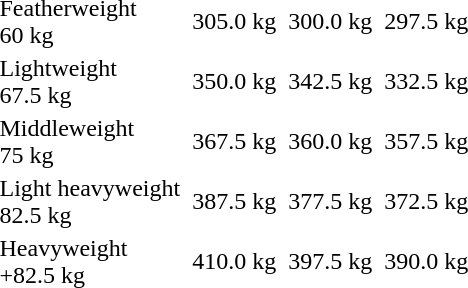<table>
<tr>
<td>Featherweight<br>60 kg</td>
<td></td>
<td>305.0 kg</td>
<td></td>
<td>300.0 kg</td>
<td></td>
<td>297.5 kg</td>
</tr>
<tr>
<td>Lightweight<br>67.5 kg</td>
<td></td>
<td>350.0 kg</td>
<td></td>
<td>342.5 kg</td>
<td></td>
<td>332.5 kg</td>
</tr>
<tr>
<td>Middleweight<br>75 kg</td>
<td></td>
<td>367.5 kg</td>
<td></td>
<td>360.0 kg</td>
<td></td>
<td>357.5 kg</td>
</tr>
<tr>
<td>Light heavyweight<br>82.5 kg</td>
<td></td>
<td>387.5 kg</td>
<td></td>
<td>377.5 kg</td>
<td></td>
<td>372.5 kg</td>
</tr>
<tr>
<td>Heavyweight<br>+82.5 kg</td>
<td></td>
<td>410.0 kg</td>
<td></td>
<td>397.5 kg</td>
<td></td>
<td>390.0 kg</td>
</tr>
</table>
